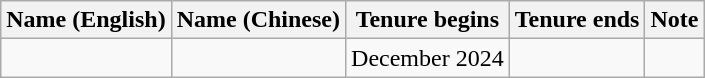<table class="wikitable">
<tr>
<th>Name (English)</th>
<th>Name (Chinese)</th>
<th>Tenure begins</th>
<th>Tenure ends</th>
<th>Note</th>
</tr>
<tr>
<td></td>
<td></td>
<td>December 2024</td>
<td></td>
<td></td>
</tr>
</table>
